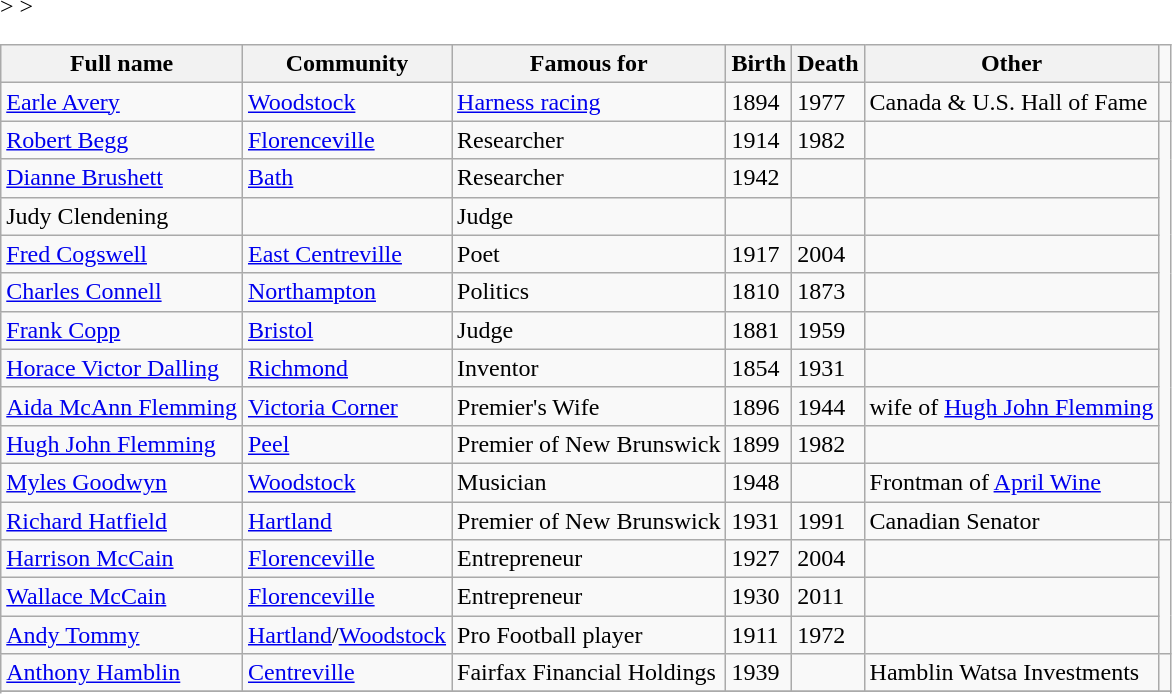<table class="wikitable sortable"<onlyinclude>>
<tr>
<th>Full name</th>
<th>Community</th>
<th>Famous for</th>
<th>Birth</th>
<th>Death</th>
<th>Other</th>
</tr>
<tr>
<td><a href='#'>Earle Avery</a></td>
<td><a href='#'>Woodstock</a></td>
<td><a href='#'>Harness racing</a></td>
<td>1894</td>
<td>1977</td>
<td>Canada & U.S. Hall of Fame</td>
<td></td>
</tr>
<tr>
<td><a href='#'>Robert Begg</a></td>
<td><a href='#'>Florenceville</a></td>
<td>Researcher</td>
<td>1914</td>
<td>1982</td>
<td></td>
</tr>
<tr>
<td><a href='#'>Dianne Brushett</a></td>
<td><a href='#'>Bath</a></td>
<td>Researcher</td>
<td>1942</td>
<td></td>
<td></td>
</tr>
<tr>
<td>Judy Clendening</td>
<td></td>
<td>Judge</td>
<td></td>
<td></td>
<td></td>
</tr>
<tr>
<td><a href='#'>Fred Cogswell</a></td>
<td><a href='#'>East Centreville</a></td>
<td>Poet</td>
<td>1917</td>
<td>2004</td>
<td></td>
</tr>
<tr>
<td><a href='#'>Charles Connell</a></td>
<td><a href='#'>Northampton</a></td>
<td>Politics</td>
<td>1810</td>
<td>1873</td>
<td></td>
</tr>
<tr>
<td><a href='#'>Frank Copp</a></td>
<td><a href='#'>Bristol</a></td>
<td>Judge</td>
<td>1881</td>
<td>1959</td>
<td></td>
</tr>
<tr>
<td><a href='#'>Horace Victor Dalling</a></td>
<td><a href='#'>Richmond</a></td>
<td>Inventor</td>
<td>1854</td>
<td>1931</td>
<td></td>
</tr>
<tr>
<td><a href='#'>Aida McAnn Flemming</a></td>
<td><a href='#'>Victoria Corner</a></td>
<td>Premier's Wife</td>
<td>1896</td>
<td>1944</td>
<td>wife of <a href='#'>Hugh John Flemming</a></td>
</tr>
<tr>
<td><a href='#'>Hugh John Flemming</a></td>
<td><a href='#'>Peel</a></td>
<td>Premier of New Brunswick</td>
<td>1899</td>
<td>1982</td>
<td></td>
</tr>
<tr>
<td><a href='#'>Myles Goodwyn</a></td>
<td><a href='#'>Woodstock</a></td>
<td>Musician</td>
<td>1948</td>
<td></td>
<td>Frontman of <a href='#'>April Wine</a></td>
</tr>
<tr>
<td><a href='#'>Richard Hatfield</a></td>
<td><a href='#'>Hartland</a></td>
<td>Premier of New Brunswick</td>
<td>1931</td>
<td>1991</td>
<td>Canadian Senator</td>
<td></td>
</tr>
<tr>
<td><a href='#'>Harrison McCain</a></td>
<td><a href='#'>Florenceville</a></td>
<td>Entrepreneur</td>
<td>1927</td>
<td>2004</td>
<td></td>
</tr>
<tr>
<td><a href='#'>Wallace McCain</a></td>
<td><a href='#'>Florenceville</a></td>
<td>Entrepreneur</td>
<td>1930</td>
<td>2011</td>
<td></td>
</tr>
<tr>
<td><a href='#'>Andy Tommy</a></td>
<td><a href='#'>Hartland</a>/<a href='#'>Woodstock</a></td>
<td>Pro Football player</td>
<td>1911</td>
<td>1972</td>
<td></td>
</tr>
<tr>
<td><a href='#'>Anthony Hamblin</a></td>
<td><a href='#'>Centreville</a></td>
<td>Fairfax Financial Holdings</td>
<td>1939</td>
<td></td>
<td>Hamblin Watsa Investments</td>
<td></td>
</tr>
<tr>
</tr>
<tr </onlyinclude>>
</tr>
</table>
